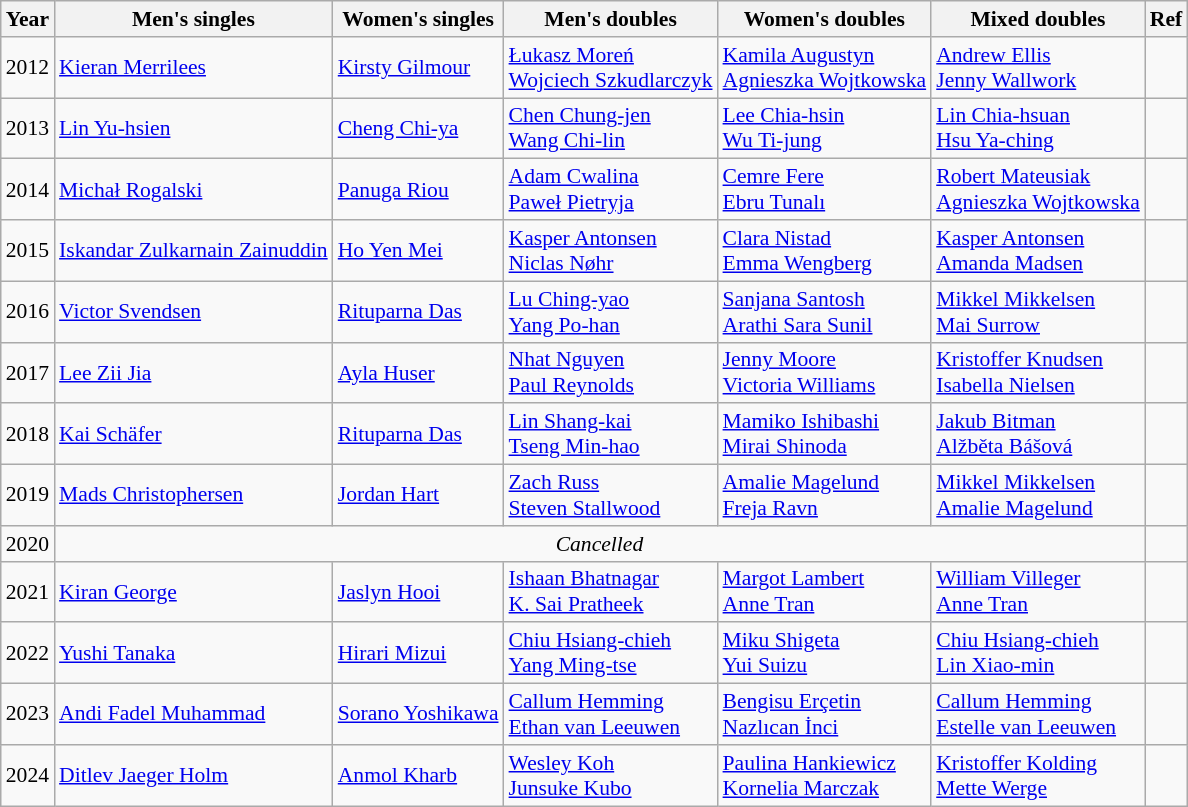<table class=wikitable style="font-size:90%;">
<tr>
<th>Year</th>
<th>Men's singles</th>
<th>Women's singles</th>
<th>Men's doubles</th>
<th>Women's doubles</th>
<th>Mixed doubles</th>
<th>Ref</th>
</tr>
<tr>
<td>2012</td>
<td> <a href='#'>Kieran Merrilees</a></td>
<td> <a href='#'>Kirsty Gilmour</a></td>
<td> <a href='#'>Łukasz Moreń</a><br> <a href='#'>Wojciech Szkudlarczyk</a></td>
<td> <a href='#'>Kamila Augustyn</a><br> <a href='#'>Agnieszka Wojtkowska</a></td>
<td> <a href='#'>Andrew Ellis</a><br> <a href='#'>Jenny Wallwork</a></td>
<td></td>
</tr>
<tr>
<td>2013</td>
<td> <a href='#'>Lin Yu-hsien</a></td>
<td> <a href='#'>Cheng Chi-ya</a></td>
<td> <a href='#'>Chen Chung-jen</a><br> <a href='#'>Wang Chi-lin</a></td>
<td> <a href='#'>Lee Chia-hsin</a><br> <a href='#'>Wu Ti-jung</a></td>
<td> <a href='#'>Lin Chia-hsuan</a><br> <a href='#'>Hsu Ya-ching</a></td>
<td></td>
</tr>
<tr>
<td>2014</td>
<td> <a href='#'>Michał Rogalski</a></td>
<td> <a href='#'>Panuga Riou</a></td>
<td> <a href='#'>Adam Cwalina</a><br> <a href='#'>Paweł Pietryja</a></td>
<td> <a href='#'>Cemre Fere</a><br> <a href='#'>Ebru Tunalı</a></td>
<td> <a href='#'>Robert Mateusiak</a><br> <a href='#'>Agnieszka Wojtkowska</a></td>
<td></td>
</tr>
<tr>
<td>2015</td>
<td> <a href='#'>Iskandar Zulkarnain Zainuddin</a></td>
<td> <a href='#'>Ho Yen Mei</a></td>
<td> <a href='#'>Kasper Antonsen</a><br> <a href='#'>Niclas Nøhr</a></td>
<td> <a href='#'>Clara Nistad</a><br> <a href='#'>Emma Wengberg</a></td>
<td> <a href='#'>Kasper Antonsen</a><br> <a href='#'>Amanda Madsen</a></td>
<td></td>
</tr>
<tr>
<td>2016</td>
<td> <a href='#'>Victor Svendsen</a></td>
<td> <a href='#'>Rituparna Das</a></td>
<td> <a href='#'>Lu Ching-yao</a><br> <a href='#'>Yang Po-han</a></td>
<td> <a href='#'>Sanjana Santosh</a><br> <a href='#'>Arathi Sara Sunil</a></td>
<td> <a href='#'>Mikkel Mikkelsen</a><br> <a href='#'>Mai Surrow</a></td>
<td></td>
</tr>
<tr>
<td>2017</td>
<td> <a href='#'>Lee Zii Jia</a></td>
<td> <a href='#'>Ayla Huser</a></td>
<td> <a href='#'>Nhat Nguyen</a><br> <a href='#'>Paul Reynolds</a></td>
<td> <a href='#'>Jenny Moore</a><br> <a href='#'>Victoria Williams</a></td>
<td> <a href='#'>Kristoffer Knudsen</a><br> <a href='#'>Isabella Nielsen</a></td>
<td></td>
</tr>
<tr>
<td>2018</td>
<td> <a href='#'>Kai Schäfer</a></td>
<td> <a href='#'>Rituparna Das</a></td>
<td> <a href='#'>Lin Shang-kai</a><br> <a href='#'>Tseng Min-hao</a></td>
<td> <a href='#'>Mamiko Ishibashi</a><br> <a href='#'>Mirai Shinoda</a></td>
<td> <a href='#'>Jakub Bitman</a><br> <a href='#'>Alžběta Bášová</a></td>
<td></td>
</tr>
<tr>
<td>2019</td>
<td> <a href='#'>Mads Christophersen</a></td>
<td> <a href='#'>Jordan Hart</a></td>
<td> <a href='#'>Zach Russ</a><br> <a href='#'>Steven Stallwood</a></td>
<td> <a href='#'>Amalie Magelund</a><br> <a href='#'>Freja Ravn</a></td>
<td> <a href='#'>Mikkel Mikkelsen</a><br> <a href='#'>Amalie Magelund</a></td>
<td></td>
</tr>
<tr>
<td>2020</td>
<td colspan="5" align="center"><em>Cancelled</em></td>
<td></td>
</tr>
<tr>
<td>2021</td>
<td> <a href='#'>Kiran George</a></td>
<td> <a href='#'>Jaslyn Hooi</a></td>
<td> <a href='#'>Ishaan Bhatnagar</a> <br> <a href='#'>K. Sai Pratheek</a></td>
<td> <a href='#'>Margot Lambert</a> <br> <a href='#'>Anne Tran</a></td>
<td> <a href='#'>William Villeger</a> <br> <a href='#'>Anne Tran</a></td>
<td></td>
</tr>
<tr>
<td>2022</td>
<td> <a href='#'>Yushi Tanaka</a></td>
<td> <a href='#'>Hirari Mizui</a></td>
<td> <a href='#'>Chiu Hsiang-chieh</a><br> <a href='#'>Yang Ming-tse</a></td>
<td> <a href='#'>Miku Shigeta</a><br> <a href='#'>Yui Suizu</a></td>
<td> <a href='#'>Chiu Hsiang-chieh</a><br> <a href='#'>Lin Xiao-min</a></td>
<td></td>
</tr>
<tr>
<td>2023</td>
<td> <a href='#'>Andi Fadel Muhammad</a></td>
<td> <a href='#'>Sorano Yoshikawa</a></td>
<td> <a href='#'>Callum Hemming</a><br> <a href='#'>Ethan van Leeuwen</a></td>
<td> <a href='#'>Bengisu Erçetin</a><br> <a href='#'>Nazlıcan İnci</a></td>
<td> <a href='#'>Callum Hemming</a><br> <a href='#'>Estelle van Leeuwen</a></td>
<td></td>
</tr>
<tr>
<td>2024</td>
<td> <a href='#'>Ditlev Jaeger Holm</a></td>
<td> <a href='#'>Anmol Kharb</a></td>
<td> <a href='#'>Wesley Koh</a><br> <a href='#'>Junsuke Kubo</a></td>
<td> <a href='#'>Paulina Hankiewicz</a><br> <a href='#'>Kornelia Marczak</a></td>
<td> <a href='#'>Kristoffer Kolding</a><br> <a href='#'>Mette Werge</a></td>
<td></td>
</tr>
</table>
